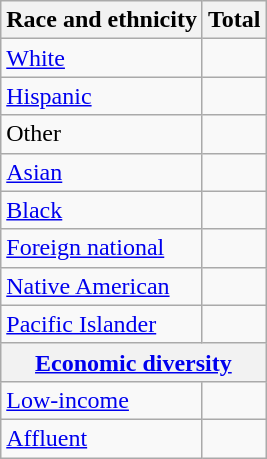<table class="wikitable floatright sortable collapsible"; text-align:right; font-size:80%;">
<tr>
<th>Race and ethnicity</th>
<th colspan="2" data-sort-type=number>Total</th>
</tr>
<tr>
<td><a href='#'>White</a></td>
<td align=right></td>
</tr>
<tr>
<td><a href='#'>Hispanic</a></td>
<td align=right></td>
</tr>
<tr>
<td>Other</td>
<td align=right></td>
</tr>
<tr>
<td><a href='#'>Asian</a></td>
<td align=right></td>
</tr>
<tr>
<td><a href='#'>Black</a></td>
<td align=right></td>
</tr>
<tr>
<td><a href='#'>Foreign national</a></td>
<td align=right></td>
</tr>
<tr>
<td><a href='#'>Native American</a></td>
<td align=right></td>
</tr>
<tr>
<td><a href='#'>Pacific Islander</a></td>
<td align=right></td>
</tr>
<tr>
<th colspan="4" data-sort-type=number><a href='#'>Economic diversity</a></th>
</tr>
<tr>
<td><a href='#'>Low-income</a></td>
<td align=right></td>
</tr>
<tr>
<td><a href='#'>Affluent</a></td>
<td align=right></td>
</tr>
</table>
